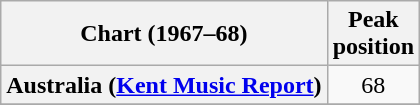<table class="wikitable sortable plainrowheaders" style="text-align:center">
<tr>
<th>Chart (1967–68)</th>
<th>Peak<br>position</th>
</tr>
<tr>
<th scope="row">Australia (<a href='#'>Kent Music Report</a>)</th>
<td>68</td>
</tr>
<tr>
</tr>
</table>
